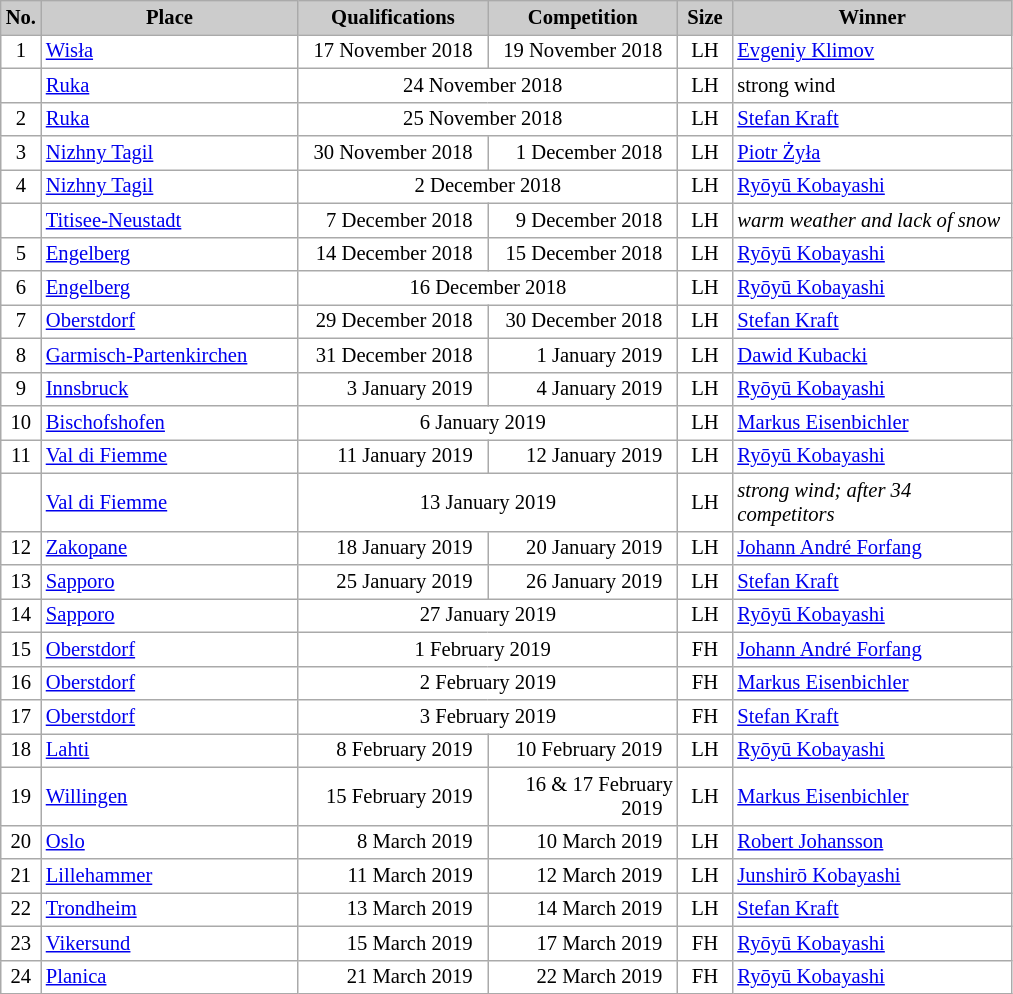<table class="wikitable plainrowheaders" style="background:#fff; font-size:86%; line-height:16px; border:grey solid 1px; border-collapse:collapse;">
<tr style="background:#ccc; text-align:center;">
<th style="background-color: #ccc;" width=20>No.</th>
<th style="background-color: #ccc;" width=165>Place</th>
<th style="background-color: #ccc;" width=120>Qualifications</th>
<th style="background-color: #ccc;" width=120>Competition</th>
<th style="background-color: #ccc;" width=30>Size</th>
<th style="background-color: #ccc;" width=180>Winner</th>
</tr>
<tr>
<td align=center>1</td>
<td> <a href='#'>Wisła</a></td>
<td align=right>17 November 2018  </td>
<td align=right>19 November 2018  </td>
<td align=center>LH</td>
<td> <a href='#'>Evgeniy Klimov</a></td>
</tr>
<tr>
<td align=center></td>
<td> <a href='#'>Ruka</a></td>
<td align=center colspan=2>24 November 2018  </td>
<td align=center>LH</td>
<td>strong wind<small></small></td>
</tr>
<tr>
<td align=center>2</td>
<td> <a href='#'>Ruka</a></td>
<td align=center colspan=2>25 November 2018  </td>
<td align=center>LH</td>
<td> <a href='#'>Stefan Kraft</a></td>
</tr>
<tr>
<td align=center>3</td>
<td> <a href='#'>Nizhny Tagil</a></td>
<td align=right>30 November 2018  </td>
<td align=right>1 December 2018  </td>
<td align=center>LH</td>
<td> <a href='#'>Piotr Żyła</a></td>
</tr>
<tr>
<td align=center>4</td>
<td> <a href='#'>Nizhny Tagil</a></td>
<td colspan=2 align=center>2 December 2018</td>
<td align=center>LH</td>
<td> <a href='#'>Ryōyū Kobayashi</a></td>
</tr>
<tr>
<td align=center></td>
<td> <a href='#'>Titisee-Neustadt</a></td>
<td align=right>7 December 2018  </td>
<td align=right>9 December 2018  </td>
<td align=center>LH</td>
<td><em>warm weather and lack of snow</em></td>
</tr>
<tr>
<td align=center>5</td>
<td> <a href='#'>Engelberg</a></td>
<td align=right>14 December 2018  </td>
<td align=right>15 December 2018  </td>
<td align=center>LH</td>
<td> <a href='#'>Ryōyū Kobayashi</a></td>
</tr>
<tr>
<td align=center>6</td>
<td> <a href='#'>Engelberg</a></td>
<td colspan=2 align=center>16 December 2018</td>
<td align=center>LH</td>
<td> <a href='#'>Ryōyū Kobayashi</a></td>
</tr>
<tr>
<td align=center>7</td>
<td> <a href='#'>Oberstdorf</a></td>
<td align=right>29 December 2018  </td>
<td align=right>30 December 2018  </td>
<td align=center>LH</td>
<td> <a href='#'>Stefan Kraft</a></td>
</tr>
<tr>
<td align=center>8</td>
<td> <a href='#'>Garmisch-Partenkirchen</a></td>
<td align=right>31 December 2018  </td>
<td align=right>1 January 2019  </td>
<td align=center>LH</td>
<td> <a href='#'>Dawid Kubacki</a></td>
</tr>
<tr>
<td align=center>9</td>
<td> <a href='#'>Innsbruck</a></td>
<td align=right>3 January 2019  </td>
<td align=right>4 January 2019  </td>
<td align=center>LH</td>
<td> <a href='#'>Ryōyū Kobayashi</a></td>
</tr>
<tr>
<td align=center>10</td>
<td> <a href='#'>Bischofshofen</a></td>
<td colspan=2 align=center>6 January 2019  </td>
<td align=center>LH</td>
<td> <a href='#'>Markus Eisenbichler</a></td>
</tr>
<tr>
<td align=center>11</td>
<td> <a href='#'>Val di Fiemme</a></td>
<td align=right>11 January 2019  </td>
<td align=right>12 January 2019  </td>
<td align=center>LH</td>
<td> <a href='#'>Ryōyū Kobayashi</a></td>
</tr>
<tr>
<td align=center></td>
<td> <a href='#'>Val di Fiemme</a></td>
<td colspan=2 align=center>13 January 2019</td>
<td align=center>LH</td>
<td><em>strong wind; after 34 competitors</em></td>
</tr>
<tr>
<td align=center>12</td>
<td> <a href='#'>Zakopane</a></td>
<td align=right>18 January 2019  </td>
<td align=right>20 January 2019  </td>
<td align=center>LH</td>
<td> <a href='#'>Johann André Forfang</a></td>
</tr>
<tr>
<td align=center>13</td>
<td> <a href='#'>Sapporo</a></td>
<td align=right>25 January 2019  </td>
<td align=right>26 January 2019  </td>
<td align=center>LH</td>
<td> <a href='#'>Stefan Kraft</a></td>
</tr>
<tr>
<td align=center>14</td>
<td> <a href='#'>Sapporo</a></td>
<td colspan=2 align=center>27 January 2019</td>
<td align=center>LH</td>
<td> <a href='#'>Ryōyū Kobayashi</a></td>
</tr>
<tr>
<td align=center>15</td>
<td> <a href='#'>Oberstdorf</a></td>
<td colspan=2 align=center>1 February 2019  </td>
<td align=center>FH</td>
<td> <a href='#'>Johann André Forfang</a></td>
</tr>
<tr>
<td align=center>16</td>
<td> <a href='#'>Oberstdorf</a></td>
<td colspan=2 align=center>2 February 2019</td>
<td align=center>FH</td>
<td> <a href='#'>Markus Eisenbichler</a></td>
</tr>
<tr>
<td align=center>17</td>
<td> <a href='#'>Oberstdorf</a></td>
<td colspan=2 align=center>3 February 2019</td>
<td align=center>FH</td>
<td> <a href='#'>Stefan Kraft</a></td>
</tr>
<tr>
<td align=center>18</td>
<td> <a href='#'>Lahti</a></td>
<td align=right>8 February 2019  </td>
<td align=right>10 February 2019  </td>
<td align=center>LH</td>
<td> <a href='#'>Ryōyū Kobayashi</a></td>
</tr>
<tr>
<td align=center>19</td>
<td> <a href='#'>Willingen</a></td>
<td align=right>15 February 2019  </td>
<td align=right>16 & 17 February 2019  </td>
<td align=center>LH</td>
<td> <a href='#'>Markus Eisenbichler</a></td>
</tr>
<tr>
<td align=center>20</td>
<td> <a href='#'>Oslo</a></td>
<td align=right>8 March 2019  </td>
<td align=right>10 March 2019  </td>
<td align=center>LH</td>
<td> <a href='#'>Robert Johansson</a></td>
</tr>
<tr>
<td align=center>21</td>
<td> <a href='#'>Lillehammer</a></td>
<td align=right>11 March 2019  </td>
<td align=right>12 March 2019  </td>
<td align=center>LH</td>
<td> <a href='#'>Junshirō Kobayashi</a></td>
</tr>
<tr>
<td align=center>22</td>
<td> <a href='#'>Trondheim</a></td>
<td align=right>13 March 2019  </td>
<td align=right>14 March 2019  </td>
<td align=center>LH</td>
<td> <a href='#'>Stefan Kraft</a></td>
</tr>
<tr>
<td align=center>23</td>
<td> <a href='#'>Vikersund</a></td>
<td align=right>15 March 2019  </td>
<td align=right>17 March 2019  </td>
<td align=center>FH</td>
<td> <a href='#'>Ryōyū Kobayashi</a></td>
</tr>
<tr>
<td align=center>24</td>
<td> <a href='#'>Planica</a></td>
<td align=right>21 March 2019  </td>
<td align=right>22 March 2019  </td>
<td align=center>FH</td>
<td> <a href='#'>Ryōyū Kobayashi</a></td>
</tr>
</table>
